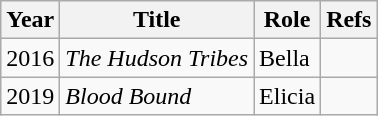<table class="wikitable sortable">
<tr>
<th>Year</th>
<th>Title</th>
<th>Role</th>
<th class="unsortable">Refs</th>
</tr>
<tr>
<td>2016</td>
<td><em> The Hudson Tribes</em></td>
<td>Bella</td>
<td></td>
</tr>
<tr>
<td>2019</td>
<td><em>Blood Bound</em></td>
<td>Elicia</td>
<td></td>
</tr>
</table>
